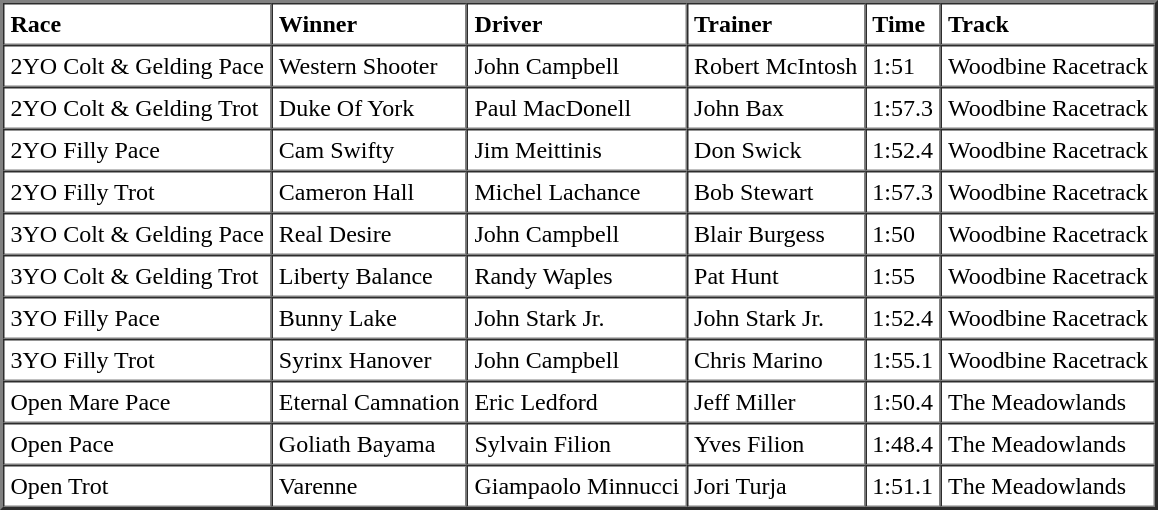<table cellspacing="0" cellpadding="4" border="2">
<tr>
<td><strong>Race</strong></td>
<td><strong>Winner</strong></td>
<td><strong>Driver</strong></td>
<td><strong>Trainer</strong></td>
<td><strong>Time</strong></td>
<td><strong>Track</strong></td>
</tr>
<tr>
<td>2YO Colt & Gelding Pace</td>
<td>Western Shooter</td>
<td>John Campbell</td>
<td>Robert McIntosh</td>
<td>1:51</td>
<td>Woodbine Racetrack</td>
</tr>
<tr>
<td>2YO Colt & Gelding Trot</td>
<td>Duke Of York</td>
<td>Paul MacDonell</td>
<td>John Bax</td>
<td>1:57.3</td>
<td>Woodbine Racetrack</td>
</tr>
<tr>
<td>2YO Filly Pace</td>
<td>Cam Swifty</td>
<td>Jim Meittinis</td>
<td>Don Swick</td>
<td>1:52.4</td>
<td>Woodbine Racetrack</td>
</tr>
<tr>
<td>2YO Filly Trot</td>
<td>Cameron Hall</td>
<td>Michel Lachance</td>
<td>Bob Stewart</td>
<td>1:57.3</td>
<td>Woodbine Racetrack</td>
</tr>
<tr>
<td>3YO Colt & Gelding Pace</td>
<td>Real Desire</td>
<td>John Campbell</td>
<td>Blair Burgess</td>
<td>1:50</td>
<td>Woodbine Racetrack</td>
</tr>
<tr>
<td>3YO Colt & Gelding Trot</td>
<td>Liberty Balance</td>
<td>Randy Waples</td>
<td>Pat Hunt</td>
<td>1:55</td>
<td>Woodbine Racetrack</td>
</tr>
<tr>
<td>3YO Filly Pace</td>
<td>Bunny Lake</td>
<td>John Stark Jr.</td>
<td>John Stark Jr.</td>
<td>1:52.4</td>
<td>Woodbine Racetrack</td>
</tr>
<tr>
<td>3YO Filly Trot</td>
<td>Syrinx Hanover</td>
<td>John Campbell</td>
<td>Chris Marino</td>
<td>1:55.1</td>
<td>Woodbine Racetrack</td>
</tr>
<tr>
<td>Open Mare Pace</td>
<td>Eternal Camnation</td>
<td>Eric Ledford</td>
<td>Jeff Miller</td>
<td>1:50.4</td>
<td>The Meadowlands</td>
</tr>
<tr>
<td>Open Pace</td>
<td>Goliath Bayama</td>
<td>Sylvain Filion</td>
<td>Yves Filion</td>
<td>1:48.4</td>
<td>The Meadowlands</td>
</tr>
<tr>
<td>Open Trot</td>
<td>Varenne</td>
<td>Giampaolo Minnucci</td>
<td>Jori Turja</td>
<td>1:51.1</td>
<td>The Meadowlands</td>
</tr>
</table>
